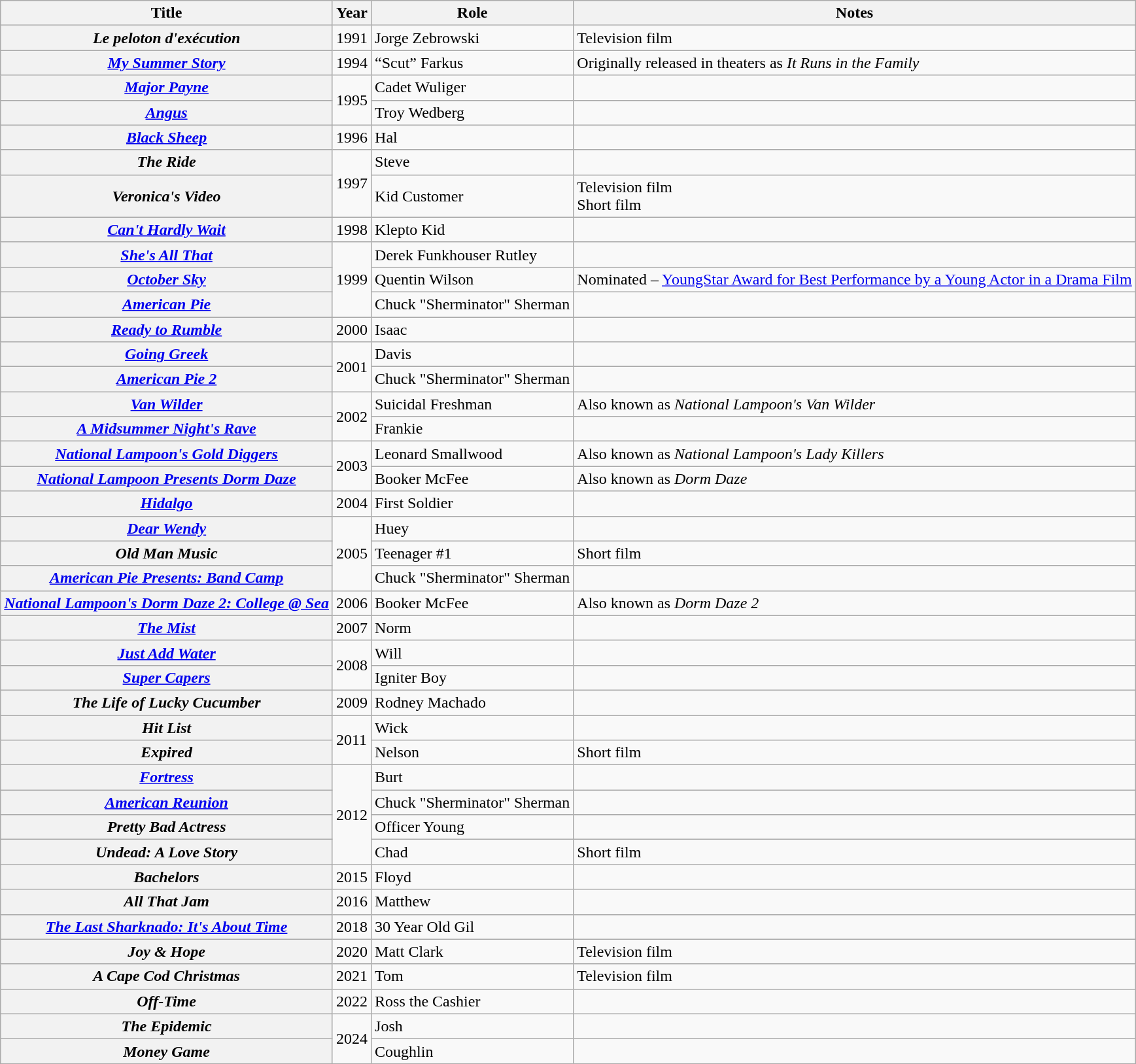<table class="wikitable sortable plainrowheaders">
<tr>
<th scope="col">Title</th>
<th scope="col">Year</th>
<th scope="col">Role</th>
<th scope="col" class="unsortable">Notes</th>
</tr>
<tr>
<th scope="row"><em>Le peloton d'exécution</em></th>
<td>1991</td>
<td>Jorge Zebrowski</td>
<td>Television film</td>
</tr>
<tr>
<th scope="row"><em><a href='#'>My Summer Story</a></em></th>
<td>1994</td>
<td>“Scut” Farkus</td>
<td>Originally released in theaters as <em>It Runs in the Family</em></td>
</tr>
<tr>
<th scope="row"><em><a href='#'>Major Payne</a></em></th>
<td rowspan="2">1995</td>
<td>Cadet Wuliger</td>
<td></td>
</tr>
<tr>
<th scope="row"><em><a href='#'>Angus</a></em></th>
<td>Troy Wedberg</td>
<td></td>
</tr>
<tr>
<th scope="row"><em><a href='#'>Black Sheep</a></em></th>
<td>1996</td>
<td>Hal</td>
<td></td>
</tr>
<tr>
<th scope="row"><em>The Ride</em></th>
<td rowspan="2">1997</td>
<td>Steve</td>
<td></td>
</tr>
<tr>
<th scope="row"><em>Veronica's Video</em></th>
<td>Kid Customer</td>
<td>Television film<br>Short film</td>
</tr>
<tr>
<th scope="row"><em><a href='#'>Can't Hardly Wait</a></em></th>
<td>1998</td>
<td>Klepto Kid</td>
<td></td>
</tr>
<tr>
<th scope="row"><em><a href='#'>She's All That</a></em></th>
<td rowspan="3">1999</td>
<td>Derek Funkhouser Rutley</td>
<td></td>
</tr>
<tr>
<th scope="row"><em><a href='#'>October Sky</a></em></th>
<td>Quentin Wilson</td>
<td>Nominated – <a href='#'>YoungStar Award for Best Performance by a Young Actor in a Drama Film</a></td>
</tr>
<tr>
<th scope="row"><em><a href='#'>American Pie</a></em></th>
<td>Chuck "Sherminator" Sherman</td>
<td></td>
</tr>
<tr>
<th scope="row"><em><a href='#'>Ready to Rumble</a></em></th>
<td>2000</td>
<td>Isaac</td>
<td></td>
</tr>
<tr>
<th scope="row"><em><a href='#'>Going Greek</a></em></th>
<td rowspan="2">2001</td>
<td>Davis</td>
<td></td>
</tr>
<tr>
<th scope="row"><em><a href='#'>American Pie 2</a></em></th>
<td>Chuck "Sherminator" Sherman</td>
<td></td>
</tr>
<tr>
<th scope="row"><em><a href='#'>Van Wilder</a></em></th>
<td rowspan="2">2002</td>
<td>Suicidal Freshman</td>
<td>Also known as <em>National Lampoon's Van Wilder</em></td>
</tr>
<tr>
<th scope="row"><em><a href='#'>A Midsummer Night's Rave</a></em></th>
<td>Frankie</td>
<td></td>
</tr>
<tr>
<th scope="row"><em><a href='#'>National Lampoon's Gold Diggers</a></em></th>
<td rowspan="2">2003</td>
<td>Leonard Smallwood</td>
<td>Also known as <em>National Lampoon's Lady Killers</em></td>
</tr>
<tr>
<th scope="row"><em><a href='#'>National Lampoon Presents Dorm Daze</a></em></th>
<td>Booker McFee</td>
<td>Also known as <em>Dorm Daze</em></td>
</tr>
<tr>
<th scope="row"><em><a href='#'>Hidalgo</a></em></th>
<td>2004</td>
<td>First Soldier</td>
<td></td>
</tr>
<tr>
<th scope="row"><em><a href='#'>Dear Wendy</a></em></th>
<td rowspan="3">2005</td>
<td>Huey</td>
<td></td>
</tr>
<tr>
<th scope="row"><em>Old Man Music</em></th>
<td>Teenager #1</td>
<td>Short film</td>
</tr>
<tr>
<th scope="row"><em><a href='#'>American Pie Presents: Band Camp</a></em></th>
<td>Chuck "Sherminator" Sherman</td>
<td></td>
</tr>
<tr>
<th scope="row"><em><a href='#'>National Lampoon's Dorm Daze 2: College @ Sea</a></em></th>
<td>2006</td>
<td>Booker McFee</td>
<td>Also known as <em>Dorm Daze 2</em></td>
</tr>
<tr>
<th scope="row"><em><a href='#'>The Mist</a></em></th>
<td>2007</td>
<td>Norm</td>
<td></td>
</tr>
<tr>
<th scope="row"><em><a href='#'>Just Add Water</a></em></th>
<td rowspan="2">2008</td>
<td>Will</td>
<td></td>
</tr>
<tr>
<th scope="row"><em><a href='#'>Super Capers</a></em></th>
<td>Igniter Boy</td>
<td></td>
</tr>
<tr>
<th scope="row"><em>The Life of Lucky Cucumber</em></th>
<td>2009</td>
<td>Rodney Machado</td>
<td></td>
</tr>
<tr>
<th scope="row"><em>Hit List</em></th>
<td rowspan="2">2011</td>
<td>Wick</td>
<td></td>
</tr>
<tr>
<th scope="row"><em>Expired</em></th>
<td>Nelson</td>
<td>Short film</td>
</tr>
<tr>
<th scope="row"><em><a href='#'>Fortress</a></em></th>
<td rowspan="4">2012</td>
<td>Burt</td>
<td></td>
</tr>
<tr>
<th scope="row"><em><a href='#'>American Reunion</a></em></th>
<td>Chuck "Sherminator" Sherman</td>
<td></td>
</tr>
<tr>
<th scope="row"><em>Pretty Bad Actress</em></th>
<td>Officer Young</td>
<td></td>
</tr>
<tr>
<th scope="row"><em>Undead: A Love Story</em></th>
<td>Chad</td>
<td>Short film</td>
</tr>
<tr>
<th scope="row"><em>Bachelors</em></th>
<td>2015</td>
<td>Floyd</td>
<td></td>
</tr>
<tr>
<th scope="row"><em>All That Jam</em></th>
<td>2016</td>
<td>Matthew</td>
<td></td>
</tr>
<tr>
<th scope="row"><em><a href='#'>The Last Sharknado: It's About Time</a></em></th>
<td>2018</td>
<td>30 Year Old Gil</td>
<td></td>
</tr>
<tr>
<th scope="row"><em>Joy & Hope</em></th>
<td>2020</td>
<td>Matt Clark</td>
<td>Television film</td>
</tr>
<tr>
<th scope="row"><em>A Cape Cod Christmas</em></th>
<td>2021</td>
<td>Tom</td>
<td>Television film</td>
</tr>
<tr>
<th scope="row"><em>Off-Time</em></th>
<td>2022</td>
<td>Ross the Cashier</td>
<td></td>
</tr>
<tr>
<th scope="row"><em>The Epidemic</em></th>
<td rowspan="2">2024</td>
<td>Josh</td>
<td></td>
</tr>
<tr>
<th scope="row"><em>Money Game</em></th>
<td>Coughlin</td>
<td></td>
</tr>
</table>
